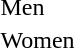<table>
<tr>
<td>Men<br></td>
<td></td>
<td></td>
<td></td>
</tr>
<tr>
<td>Women<br></td>
<td></td>
<td></td>
<td></td>
</tr>
</table>
